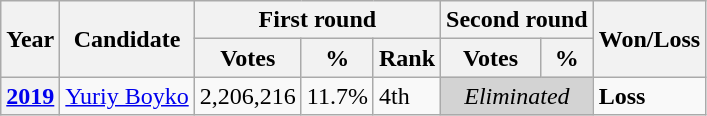<table class="wikitable">
<tr>
<th rowspan=2>Year</th>
<th rowspan=2>Candidate</th>
<th colspan=3>First round</th>
<th colspan=2>Second round</th>
<th rowspan=2>Won/Loss</th>
</tr>
<tr>
<th>Votes</th>
<th>%</th>
<th>Rank</th>
<th>Votes</th>
<th>%</th>
</tr>
<tr>
<th><a href='#'>2019</a></th>
<td><a href='#'>Yuriy Boyko</a></td>
<td>2,206,216</td>
<td>11.7%</td>
<td>4th</td>
<td style="text-align:center"; bgcolor="lightgrey"; colspan=2><em>Eliminated</em></td>
<td><strong>Loss</strong></td>
</tr>
</table>
